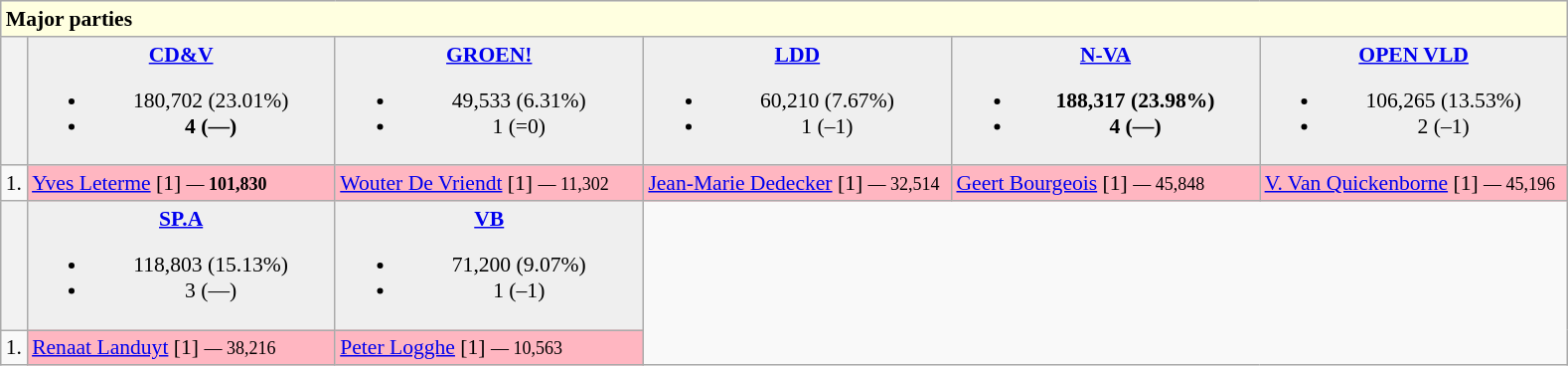<table class="wikitable" style=text-align:left;font-size:90%>
<tr>
<td bgcolor=lightyellow colspan=6><strong>Major parties</strong></td>
</tr>
<tr>
<th></th>
<td bgcolor=efefef width=200 align=center><strong>  <a href='#'>CD&V</a> </strong><br><ul><li>180,702 (23.01%)</li><li><strong>4 (—)</strong></li></ul></td>
<td bgcolor=efefef width=200 align=center><strong>  <a href='#'>GROEN!</a></strong><br><ul><li>49,533 (6.31%)</li><li>1 (=0)</li></ul></td>
<td bgcolor=efefef width=200 align=center><strong>  <a href='#'>LDD</a></strong><br><ul><li>60,210 (7.67%)</li><li>1 (–1)</li></ul></td>
<td bgcolor=efefef width=200 align=center><strong>  <a href='#'>N-VA</a></strong><br><ul><li><strong>188,317 (23.98%)</strong></li><li><strong>4 (—)</strong></li></ul></td>
<td bgcolor=efefef width=200 align=center><strong>  <a href='#'>OPEN VLD</a></strong><br><ul><li>106,265 (13.53%)</li><li>2 (–1)</li></ul></td>
</tr>
<tr>
<td>1.</td>
<td bgcolor=lightpink><a href='#'>Yves Leterme</a> [1] <small>— <strong>101,830</strong></small></td>
<td bgcolor=lightpink><a href='#'>Wouter De Vriendt</a> [1] <small>— 11,302</small></td>
<td bgcolor=lightpink><a href='#'>Jean-Marie Dedecker</a> [1] <small>— 32,514</small></td>
<td bgcolor=lightpink><a href='#'>Geert Bourgeois</a> [1] <small>— 45,848</small></td>
<td bgcolor=lightpink><a href='#'>V. Van Quickenborne</a> [1] <small>— 45,196	</small></td>
</tr>
<tr>
<th></th>
<td bgcolor=efefef width=200 align=center><strong> <a href='#'>SP.A</a> </strong><br><ul><li>118,803 (15.13%)</li><li>3 (—)</li></ul></td>
<td bgcolor=efefef width=200 align=center><strong> <a href='#'>VB</a></strong><br><ul><li>71,200 (9.07%)</li><li>1 (–1)</li></ul></td>
</tr>
<tr>
<td>1.</td>
<td bgcolor=lightpink><a href='#'>Renaat Landuyt</a> [1] <small>— 38,216	</small></td>
<td bgcolor=lightpink><a href='#'>Peter Logghe</a> [1] <small>— 10,563	</small></td>
</tr>
</table>
